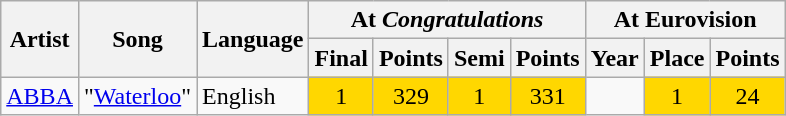<table class="wikitable">
<tr>
<th scope="col" rowspan="2">Artist</th>
<th scope="col" rowspan="2">Song</th>
<th scope="col" rowspan="2">Language</th>
<th scope="colgroup" colspan="4">At <em>Congratulations</em></th>
<th scope="colgroup" colspan="3">At Eurovision</th>
</tr>
<tr>
<th scope="col">Final</th>
<th scope="col">Points</th>
<th scope="col">Semi</th>
<th scope="col">Points</th>
<th scope="col">Year</th>
<th scope="col">Place</th>
<th scope="col">Points</th>
</tr>
<tr>
<td><a href='#'>ABBA</a></td>
<td>"<a href='#'>Waterloo</a>"</td>
<td>English</td>
<td style="text-align:center; background-color:#FFD700;">1</td>
<td style="text-align:center; background-color:#FFD700;">329</td>
<td style="text-align:center; background-color:#FFD700;">1</td>
<td style="text-align:center; background-color:#FFD700;">331</td>
<td style="text-align:center;"></td>
<td style="text-align:center; background-color:#FFD700;">1</td>
<td style="text-align:center; background-color:#FFD700;">24</td>
</tr>
</table>
